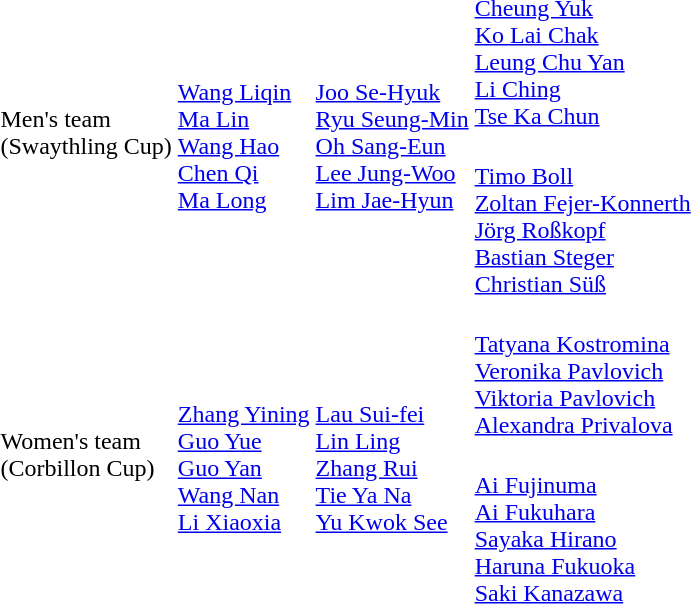<table>
<tr>
<td rowspan=2>Men's team <br>(Swaythling Cup)</td>
<td rowspan=2><br><a href='#'>Wang Liqin</a><br><a href='#'>Ma Lin</a><br><a href='#'>Wang Hao</a><br><a href='#'>Chen Qi</a><br><a href='#'>Ma Long</a></td>
<td rowspan=2><br><a href='#'>Joo Se-Hyuk</a><br><a href='#'>Ryu Seung-Min</a><br><a href='#'>Oh Sang-Eun</a><br><a href='#'>Lee Jung-Woo</a><br><a href='#'>Lim Jae-Hyun</a></td>
<td><br><a href='#'>Cheung Yuk</a><br><a href='#'>Ko Lai Chak</a><br><a href='#'>Leung Chu Yan</a><br><a href='#'>Li Ching</a><br><a href='#'>Tse Ka Chun</a></td>
</tr>
<tr>
<td><br><a href='#'>Timo Boll</a><br><a href='#'>Zoltan Fejer-Konnerth</a><br><a href='#'>Jörg Roßkopf</a><br><a href='#'>Bastian Steger</a><br><a href='#'>Christian Süß</a></td>
</tr>
<tr>
<td rowspan=2>Women's team <br>(Corbillon Cup)</td>
<td rowspan=2><br><a href='#'>Zhang Yining</a><br><a href='#'>Guo Yue</a><br><a href='#'>Guo Yan</a><br><a href='#'>Wang Nan</a><br><a href='#'>Li Xiaoxia</a></td>
<td rowspan=2><br><a href='#'>Lau Sui-fei</a><br><a href='#'>Lin Ling</a><br><a href='#'>Zhang Rui</a><br><a href='#'>Tie Ya Na</a><br><a href='#'>Yu Kwok See</a></td>
<td><br><a href='#'>Tatyana Kostromina</a><br><a href='#'>Veronika Pavlovich</a><br><a href='#'>Viktoria Pavlovich</a><br><a href='#'>Alexandra Privalova</a></td>
</tr>
<tr>
<td><br><a href='#'>Ai Fujinuma</a><br><a href='#'>Ai Fukuhara</a><br><a href='#'>Sayaka Hirano</a><br><a href='#'>Haruna Fukuoka</a><br><a href='#'>Saki Kanazawa</a></td>
</tr>
</table>
